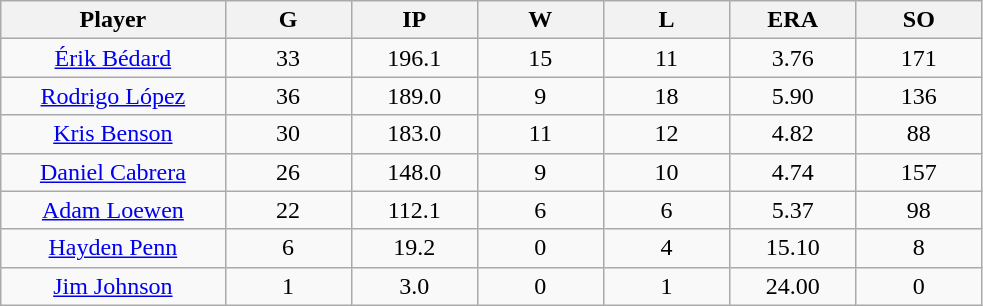<table class="wikitable sortable">
<tr>
<th bgcolor="#DDDDFF" width="16%">Player</th>
<th bgcolor="#DDDDFF" width="9%">G</th>
<th bgcolor="#DDDDFF" width="9%">IP</th>
<th bgcolor="#DDDDFF" width="9%">W</th>
<th bgcolor="#DDDDFF" width="9%">L</th>
<th bgcolor="#DDDDFF" width="9%">ERA</th>
<th bgcolor="#DDDDFF" width="9%">SO</th>
</tr>
<tr align=center>
<td><a href='#'>Érik Bédard</a></td>
<td>33</td>
<td>196.1</td>
<td>15</td>
<td>11</td>
<td>3.76</td>
<td>171</td>
</tr>
<tr align=center>
<td><a href='#'>Rodrigo López</a></td>
<td>36</td>
<td>189.0</td>
<td>9</td>
<td>18</td>
<td>5.90</td>
<td>136</td>
</tr>
<tr align=center>
<td><a href='#'>Kris Benson</a></td>
<td>30</td>
<td>183.0</td>
<td>11</td>
<td>12</td>
<td>4.82</td>
<td>88</td>
</tr>
<tr align=center>
<td><a href='#'>Daniel Cabrera</a></td>
<td>26</td>
<td>148.0</td>
<td>9</td>
<td>10</td>
<td>4.74</td>
<td>157</td>
</tr>
<tr align=center>
<td><a href='#'>Adam Loewen</a></td>
<td>22</td>
<td>112.1</td>
<td>6</td>
<td>6</td>
<td>5.37</td>
<td>98</td>
</tr>
<tr align=center>
<td><a href='#'>Hayden Penn</a></td>
<td>6</td>
<td>19.2</td>
<td>0</td>
<td>4</td>
<td>15.10</td>
<td>8</td>
</tr>
<tr align=center>
<td><a href='#'>Jim Johnson</a></td>
<td>1</td>
<td>3.0</td>
<td>0</td>
<td>1</td>
<td>24.00</td>
<td>0</td>
</tr>
</table>
